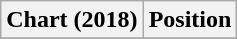<table class="wikitable sortable plainrowheaders" style="text-align:center;">
<tr>
<th scope="col">Chart (2018)</th>
<th scope="col">Position</th>
</tr>
<tr>
</tr>
</table>
